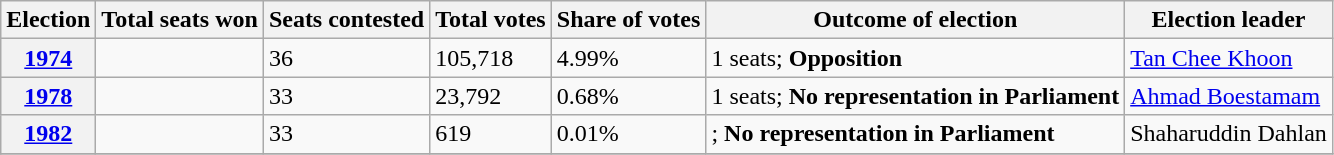<table class="wikitable">
<tr>
<th>Election</th>
<th>Total seats won</th>
<th>Seats contested</th>
<th>Total votes</th>
<th>Share of votes</th>
<th>Outcome of election</th>
<th>Election leader</th>
</tr>
<tr>
<th><a href='#'>1974</a></th>
<td></td>
<td>36</td>
<td>105,718</td>
<td>4.99%</td>
<td>1 seats; <strong>Opposition</strong></td>
<td><a href='#'>Tan Chee Khoon</a></td>
</tr>
<tr>
<th><a href='#'>1978</a></th>
<td></td>
<td>33</td>
<td>23,792</td>
<td>0.68%</td>
<td>1 seats; <strong>No representation in Parliament</strong></td>
<td><a href='#'>Ahmad Boestamam</a></td>
</tr>
<tr>
<th><a href='#'>1982</a></th>
<td></td>
<td>33</td>
<td>619</td>
<td>0.01%</td>
<td>; <strong>No representation in Parliament</strong></td>
<td>Shaharuddin Dahlan</td>
</tr>
<tr>
</tr>
</table>
